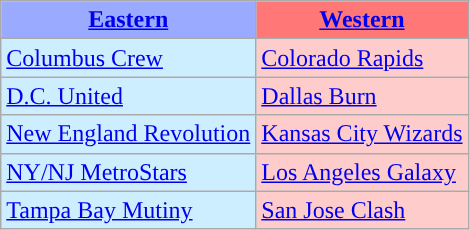<table class="wikitable">
<tr>
<th style="background-color: #9AF;"><a href='#'>Eastern</a></th>
<th style="background-color: #F77;"><a href='#'>Western</a></th>
</tr>
<tr>
<td style="background-color: #CEF;"><a href='#'>Columbus Crew</a></td>
<td style="background-color: #FCC;"><a href='#'>Colorado Rapids</a></td>
</tr>
<tr>
<td style="background-color: #CEF;"><a href='#'>D.C. United</a></td>
<td style="background-color: #FCC;"><a href='#'>Dallas Burn</a></td>
</tr>
<tr>
<td style="background-color: #CEF;"><a href='#'>New England Revolution</a></td>
<td style="background-color: #FCC;"><a href='#'>Kansas City Wizards</a></td>
</tr>
<tr>
<td style="background-color: #CEF;"><a href='#'>NY/NJ MetroStars</a></td>
<td style="background-color: #FCC;"><a href='#'>Los Angeles Galaxy</a></td>
</tr>
<tr>
<td style="background-color: #CEF;"><a href='#'>Tampa Bay Mutiny</a></td>
<td style="background-color: #FCC;"><a href='#'>San Jose Clash</a></td>
</tr>
</table>
